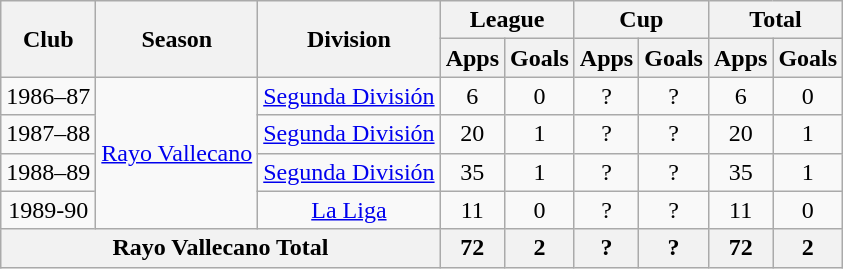<table class="wikitable" style="text-align: center;">
<tr>
<th rowspan="2">Club</th>
<th rowspan="2">Season</th>
<th rowspan="2">Division</th>
<th colspan="2">League</th>
<th colspan="2">Cup</th>
<th colspan="2">Total</th>
</tr>
<tr>
<th>Apps</th>
<th>Goals</th>
<th>Apps</th>
<th>Goals</th>
<th>Apps</th>
<th>Goals</th>
</tr>
<tr>
<td>1986–87</td>
<td rowspan="4"><a href='#'>Rayo Vallecano</a></td>
<td><a href='#'>Segunda División</a></td>
<td>6</td>
<td>0</td>
<td>?</td>
<td>?</td>
<td>6</td>
<td>0</td>
</tr>
<tr>
<td>1987–88</td>
<td><a href='#'>Segunda División</a></td>
<td>20</td>
<td>1</td>
<td>?</td>
<td>?</td>
<td>20</td>
<td>1</td>
</tr>
<tr>
<td>1988–89</td>
<td><a href='#'>Segunda División</a></td>
<td>35</td>
<td>1</td>
<td>?</td>
<td>?</td>
<td>35</td>
<td>1</td>
</tr>
<tr>
<td>1989-90</td>
<td><a href='#'>La Liga</a></td>
<td>11</td>
<td>0</td>
<td>?</td>
<td>?</td>
<td>11</td>
<td>0</td>
</tr>
<tr>
<th colspan="3">Rayo Vallecano Total</th>
<th>72</th>
<th>2</th>
<th>?</th>
<th>?</th>
<th>72</th>
<th>2</th>
</tr>
</table>
